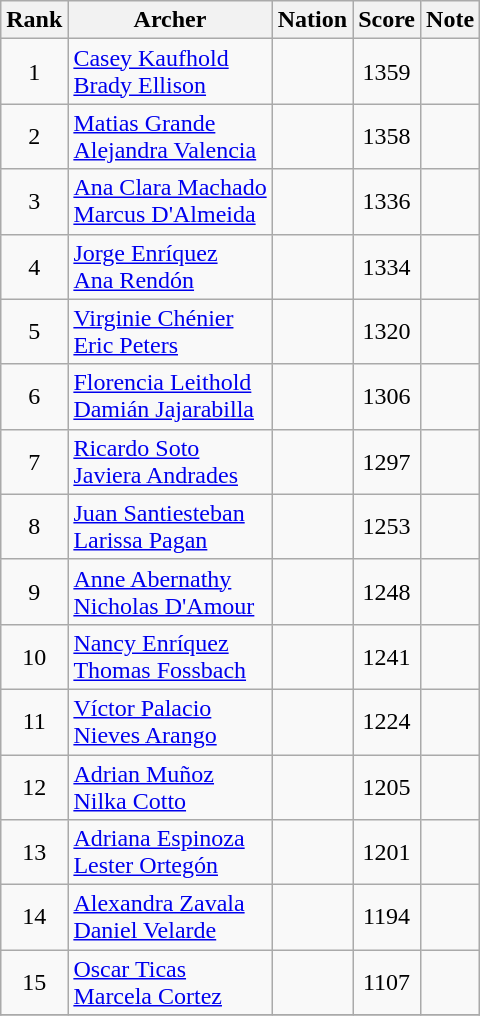<table class="wikitable sortable" style="text-align:center">
<tr>
<th>Rank</th>
<th>Archer</th>
<th>Nation</th>
<th>Score</th>
<th>Note</th>
</tr>
<tr>
<td>1</td>
<td align=left><a href='#'>Casey Kaufhold</a><br><a href='#'>Brady Ellison</a></td>
<td align=left></td>
<td>1359</td>
<td></td>
</tr>
<tr>
<td>2</td>
<td align=left><a href='#'>Matias Grande</a><br><a href='#'>Alejandra Valencia</a></td>
<td align=left></td>
<td>1358</td>
<td></td>
</tr>
<tr>
<td>3</td>
<td align=left><a href='#'>Ana Clara Machado</a><br><a href='#'>Marcus D'Almeida</a></td>
<td align=left></td>
<td>1336</td>
<td></td>
</tr>
<tr>
<td>4</td>
<td align=left><a href='#'>Jorge Enríquez</a><br><a href='#'>Ana Rendón</a></td>
<td align=left></td>
<td>1334</td>
<td></td>
</tr>
<tr>
<td>5</td>
<td align=left><a href='#'>Virginie Chénier</a><br><a href='#'>Eric Peters</a></td>
<td align=left></td>
<td>1320</td>
<td></td>
</tr>
<tr>
<td>6</td>
<td align=left><a href='#'>Florencia Leithold</a><br><a href='#'>Damián Jajarabilla</a></td>
<td align=left></td>
<td>1306</td>
<td></td>
</tr>
<tr>
<td>7</td>
<td align=left><a href='#'>Ricardo Soto</a><br><a href='#'>Javiera Andrades</a></td>
<td align=left></td>
<td>1297</td>
<td></td>
</tr>
<tr>
<td>8</td>
<td align=left><a href='#'>Juan Santiesteban</a><br><a href='#'>Larissa Pagan</a></td>
<td align=left></td>
<td>1253</td>
<td></td>
</tr>
<tr>
<td>9</td>
<td align=left><a href='#'>Anne Abernathy</a><br><a href='#'>Nicholas D'Amour</a></td>
<td align=left></td>
<td>1248</td>
<td></td>
</tr>
<tr>
<td>10</td>
<td align=left><a href='#'>Nancy Enríquez</a><br><a href='#'>Thomas Fossbach</a></td>
<td align=left></td>
<td>1241</td>
<td></td>
</tr>
<tr>
<td>11</td>
<td align=left><a href='#'>Víctor Palacio</a><br><a href='#'>Nieves Arango</a></td>
<td align=left></td>
<td>1224</td>
<td></td>
</tr>
<tr>
<td>12</td>
<td align=left><a href='#'>Adrian Muñoz</a><br><a href='#'>Nilka Cotto</a></td>
<td align=left></td>
<td>1205</td>
<td></td>
</tr>
<tr>
<td>13</td>
<td align=left><a href='#'>Adriana Espinoza</a><br><a href='#'>Lester Ortegón</a></td>
<td align=left></td>
<td>1201</td>
<td></td>
</tr>
<tr>
<td>14</td>
<td align=left><a href='#'>Alexandra Zavala</a><br><a href='#'>Daniel Velarde</a></td>
<td align=left></td>
<td>1194</td>
<td></td>
</tr>
<tr>
<td>15</td>
<td align=left><a href='#'>Oscar Ticas</a><br><a href='#'>Marcela Cortez</a></td>
<td align=left></td>
<td>1107</td>
<td></td>
</tr>
<tr>
</tr>
</table>
